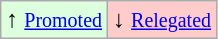<table class="wikitable" align="center">
<tr>
<td bgcolor="#ddffdd">↑ <small><a href='#'>Promoted</a></small></td>
<td bgcolor="#ffcccc">↓ <small><a href='#'>Relegated</a></small></td>
</tr>
</table>
